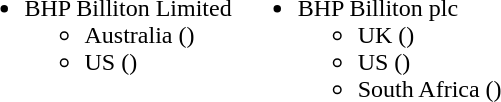<table>
<tr valign=top>
<td><br><ul><li>BHP Billiton Limited<ul><li>Australia ()</li><li>US ()</li></ul></li></ul></td>
<td><br><ul><li>BHP Billiton plc<ul><li>UK ()</li><li>US ()</li><li>South Africa ()</li></ul></li></ul></td>
</tr>
</table>
